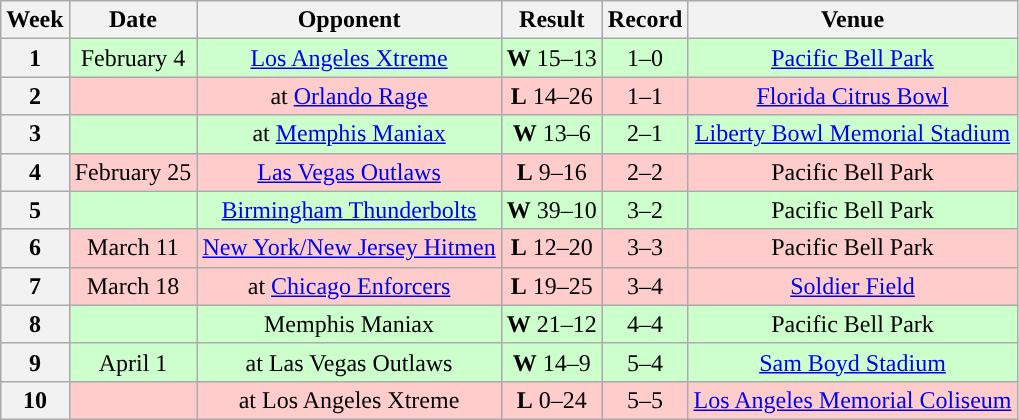<table class="wikitable" style="text-align:center">
<tr>
<th>Week</th>
<th>Date</th>
<th>Opponent</th>
<th>Result</th>
<th>Record</th>
<th>Venue</th>
</tr>
<tr style="background:#cfc">
<th>1</th>
<td>February 4</td>
<td><a href='#'>Los Angeles Xtreme</a></td>
<td><strong>W</strong> 15–13</td>
<td>1–0</td>
<td><a href='#'>Pacific Bell Park</a></td>
</tr>
<tr style="background:#fcc">
<th>2</th>
<td></td>
<td>at <a href='#'>Orlando Rage</a></td>
<td><strong>L</strong> 14–26</td>
<td>1–1</td>
<td><a href='#'>Florida Citrus Bowl</a></td>
</tr>
<tr style="background:#cfc">
<th>3</th>
<td></td>
<td>at <a href='#'>Memphis Maniax</a></td>
<td><strong>W</strong> 13–6</td>
<td>2–1</td>
<td><a href='#'>Liberty Bowl Memorial Stadium</a></td>
</tr>
<tr style="background:#fcc">
<th>4</th>
<td>February 25</td>
<td><a href='#'>Las Vegas Outlaws</a></td>
<td><strong>L</strong> 9–16</td>
<td>2–2</td>
<td>Pacific Bell Park</td>
</tr>
<tr style="background:#cfc">
<th>5</th>
<td></td>
<td><a href='#'>Birmingham Thunderbolts</a></td>
<td><strong>W</strong> 39–10</td>
<td>3–2</td>
<td>Pacific Bell Park</td>
</tr>
<tr style="background:#fcc">
<th>6</th>
<td>March 11</td>
<td><a href='#'>New York/New Jersey Hitmen</a></td>
<td><strong>L</strong> 12–20</td>
<td>3–3</td>
<td>Pacific Bell Park</td>
</tr>
<tr style="background:#fcc">
<th>7</th>
<td>March 18</td>
<td>at <a href='#'>Chicago Enforcers</a></td>
<td><strong>L</strong> 19–25</td>
<td>3–4</td>
<td><a href='#'>Soldier Field</a></td>
</tr>
<tr style="background:#cfc">
<th>8</th>
<td></td>
<td>Memphis Maniax</td>
<td><strong>W</strong> 21–12</td>
<td>4–4</td>
<td>Pacific Bell Park</td>
</tr>
<tr style="background:#cfc">
<th>9</th>
<td>April 1</td>
<td>at Las Vegas Outlaws</td>
<td><strong>W</strong> 14–9</td>
<td>5–4</td>
<td><a href='#'>Sam Boyd Stadium</a></td>
</tr>
<tr style="background:#fcc">
<th>10</th>
<td></td>
<td>at Los Angeles Xtreme</td>
<td><strong>L</strong> 0–24</td>
<td>5–5</td>
<td><a href='#'>Los Angeles Memorial Coliseum</a></td>
</tr>
</table>
